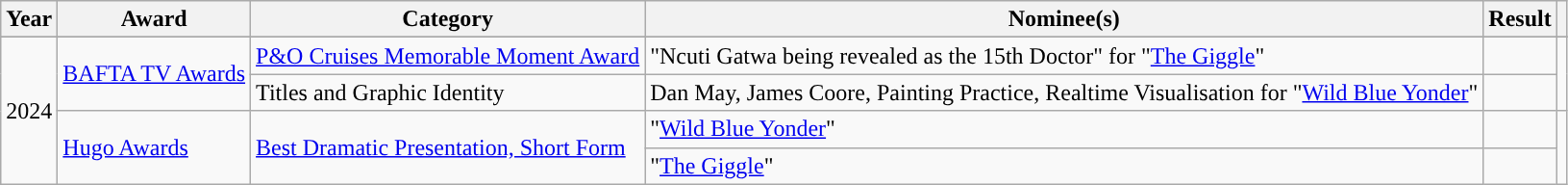<table class="wikitable sortable">
<tr>
<th>Year</th>
<th>Award</th>
<th>Category</th>
<th>Nominee(s)</th>
<th>Result</th>
<th class="unsortable"></th>
</tr>
<tr>
</tr>
<tr>
<td rowspan="4">2024</td>
<td rowspan="2"><a href='#'>BAFTA TV Awards</a></td>
<td><a href='#'>P&O Cruises Memorable Moment Award</a></td>
<td>"Ncuti Gatwa being revealed as the 15th Doctor" for "<a href='#'>The Giggle</a>"</td>
<td></td>
<td rowspan="2" align="center"></td>
</tr>
<tr>
<td>Titles and Graphic Identity</td>
<td>Dan May, James Coore, Painting Practice, Realtime Visualisation for "<a href='#'>Wild Blue Yonder</a>"</td>
<td></td>
</tr>
<tr>
<td rowspan="2"><a href='#'>Hugo Awards</a></td>
<td rowspan="2"><a href='#'>Best Dramatic Presentation, Short Form</a></td>
<td>"<a href='#'>Wild Blue Yonder</a>"</td>
<td></td>
<td rowspan="2" align="center"></td>
</tr>
<tr>
<td>"<a href='#'>The Giggle</a>"</td>
<td></td>
</tr>
</table>
